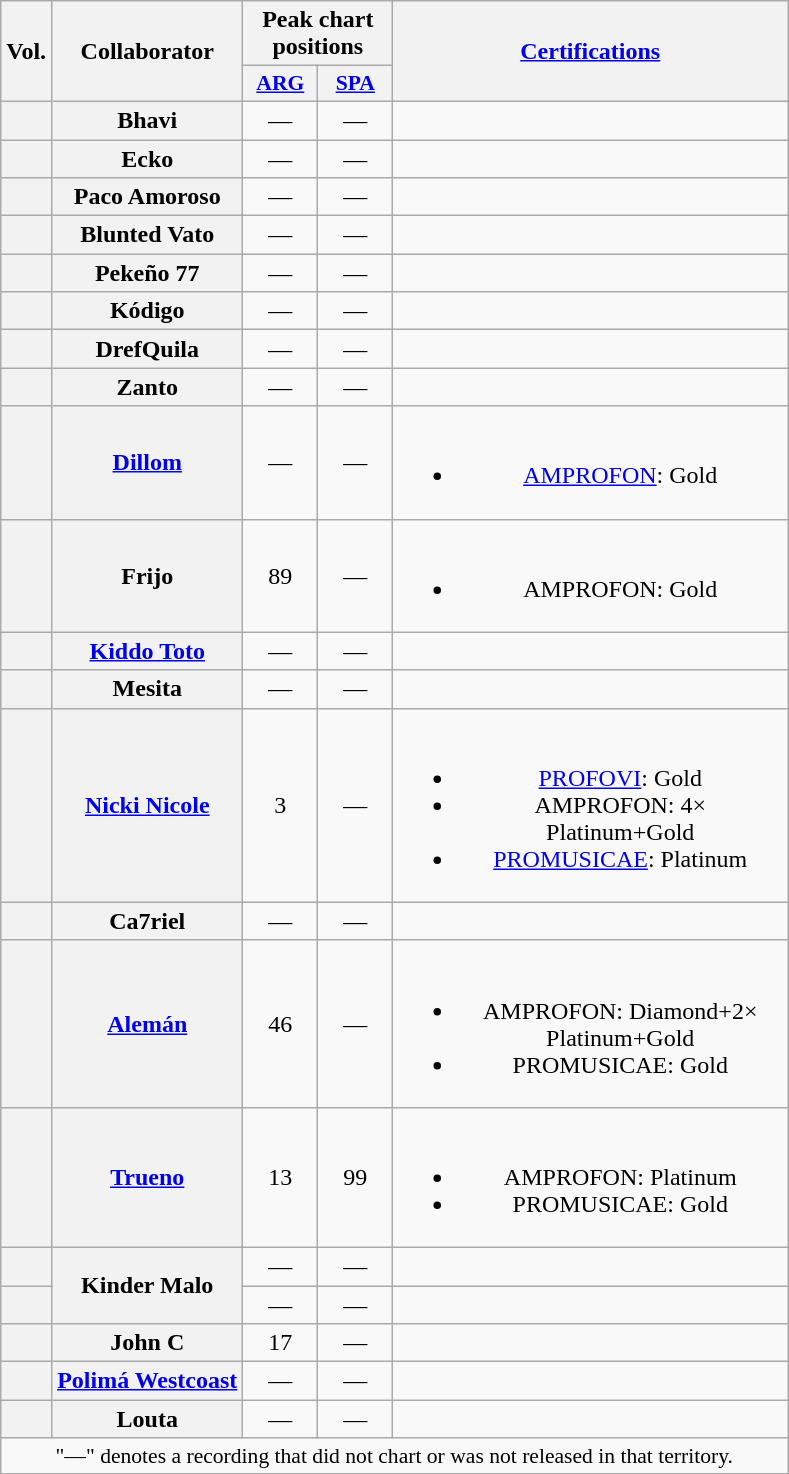<table class="wikitable plainrowheaders" style="text-align:center;">
<tr>
<th scope="col" rowspan="2">Vol.</th>
<th scope="col" rowspan="2">Collaborator</th>
<th scope="col" colspan="2">Peak chart positions</th>
<th scope="col" rowspan="2" style="width:16em;"><a href='#'>Certifications</a></th>
</tr>
<tr>
<th scope="col" style="width:3em;font-size:90%;"><a href='#'>ARG</a><br></th>
<th scope="col" style="width:3em;font-size:90%;"><a href='#'>SPA</a><br></th>
</tr>
<tr>
<th scope="row"></th>
<th scope="row">Bhavi</th>
<td>—</td>
<td>—</td>
<td></td>
</tr>
<tr>
<th scope="row"></th>
<th scope="row">Ecko</th>
<td>—</td>
<td>—</td>
<td></td>
</tr>
<tr>
<th scope="row"></th>
<th scope="row">Paco Amoroso</th>
<td>—</td>
<td>—</td>
<td></td>
</tr>
<tr>
<th scope="row"></th>
<th scope="row">Blunted Vato</th>
<td>—</td>
<td>—</td>
<td></td>
</tr>
<tr>
<th scope="row"></th>
<th scope="row">Pekeño 77</th>
<td>—</td>
<td>—</td>
<td></td>
</tr>
<tr>
<th scope="row"></th>
<th scope="row">Kódigo</th>
<td>—</td>
<td>—</td>
<td></td>
</tr>
<tr>
<th scope="row"></th>
<th scope="row">DrefQuila</th>
<td>—</td>
<td>—</td>
<td></td>
</tr>
<tr>
<th scope="row"></th>
<th scope="row">Zanto</th>
<td>—</td>
<td>—</td>
<td></td>
</tr>
<tr>
<th scope="row"></th>
<th scope="row"><a href='#'>Dillom</a></th>
<td>—</td>
<td>—</td>
<td><br><ul><li><a href='#'>AMPROFON</a>: Gold</li></ul></td>
</tr>
<tr>
<th scope="row"></th>
<th scope="row">Frijo</th>
<td>89</td>
<td>—</td>
<td><br><ul><li>AMPROFON: Gold</li></ul></td>
</tr>
<tr>
<th scope="row"></th>
<th scope="row"><a href='#'>Kiddo Toto</a></th>
<td>—</td>
<td>—</td>
<td></td>
</tr>
<tr>
<th scope="row"></th>
<th scope="row">Mesita</th>
<td>—</td>
<td>—</td>
<td></td>
</tr>
<tr>
<th scope="row"></th>
<th scope="row"><a href='#'>Nicki Nicole</a></th>
<td>3</td>
<td>—</td>
<td><br><ul><li><a href='#'>PROFOVI</a>: Gold</li><li>AMPROFON: 4× Platinum+Gold</li><li><a href='#'>PROMUSICAE</a>: Platinum</li></ul></td>
</tr>
<tr>
<th scope="row"></th>
<th scope="row">Ca7riel</th>
<td>—</td>
<td>—</td>
<td></td>
</tr>
<tr>
<th scope="row"></th>
<th scope="row"><a href='#'>Alemán</a></th>
<td>46</td>
<td>—</td>
<td><br><ul><li>AMPROFON: Diamond+2× Platinum+Gold</li><li>PROMUSICAE: Gold</li></ul></td>
</tr>
<tr>
<th scope="row"></th>
<th scope="row"><a href='#'>Trueno</a></th>
<td>13</td>
<td>99</td>
<td><br><ul><li>AMPROFON: Platinum</li><li>PROMUSICAE: Gold</li></ul></td>
</tr>
<tr>
<th scope="row"></th>
<th scope="row" rowspan="2">Kinder Malo</th>
<td>—</td>
<td>—</td>
<td></td>
</tr>
<tr>
<th scope="row"></th>
<td>—</td>
<td>—</td>
<td></td>
</tr>
<tr>
<th scope="row"></th>
<th scope="row">John C</th>
<td>17</td>
<td>—</td>
<td></td>
</tr>
<tr>
<th scope="row"></th>
<th scope="row"><a href='#'>Polimá Westcoast</a></th>
<td>—</td>
<td>—</td>
<td></td>
</tr>
<tr>
<th scope="row"></th>
<th scope="row">Louta</th>
<td>—</td>
<td>—</td>
<td></td>
</tr>
<tr>
<td colspan="14" style="font-size:90%">"—" denotes a recording that did not chart or was not released in that territory.</td>
</tr>
</table>
